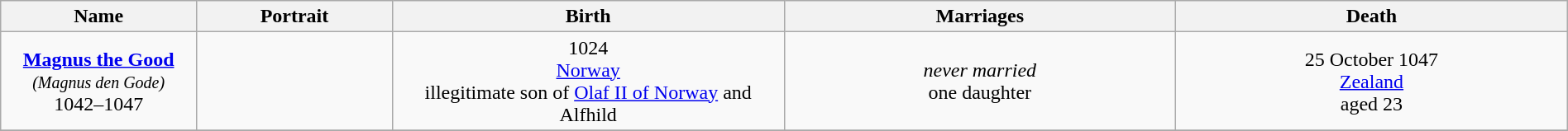<table style="text-align:center; width:100%" class="wikitable">
<tr>
<th width=10%>Name</th>
<th width=10%>Portrait</th>
<th width=20%>Birth</th>
<th width=20%>Marriages</th>
<th width=20%>Death</th>
</tr>
<tr>
<td><strong><a href='#'>Magnus the Good</a></strong><br><small><em>(Magnus den Gode)</em></small><br>1042–1047</td>
<td></td>
<td> 1024<br><a href='#'>Norway</a><br>illegitimate son of <a href='#'>Olaf II of Norway</a> and Alfhild</td>
<td><em>never married</em><br>one daughter</td>
<td>25 October 1047<br><a href='#'>Zealand</a><br>aged 23</td>
</tr>
<tr>
</tr>
</table>
